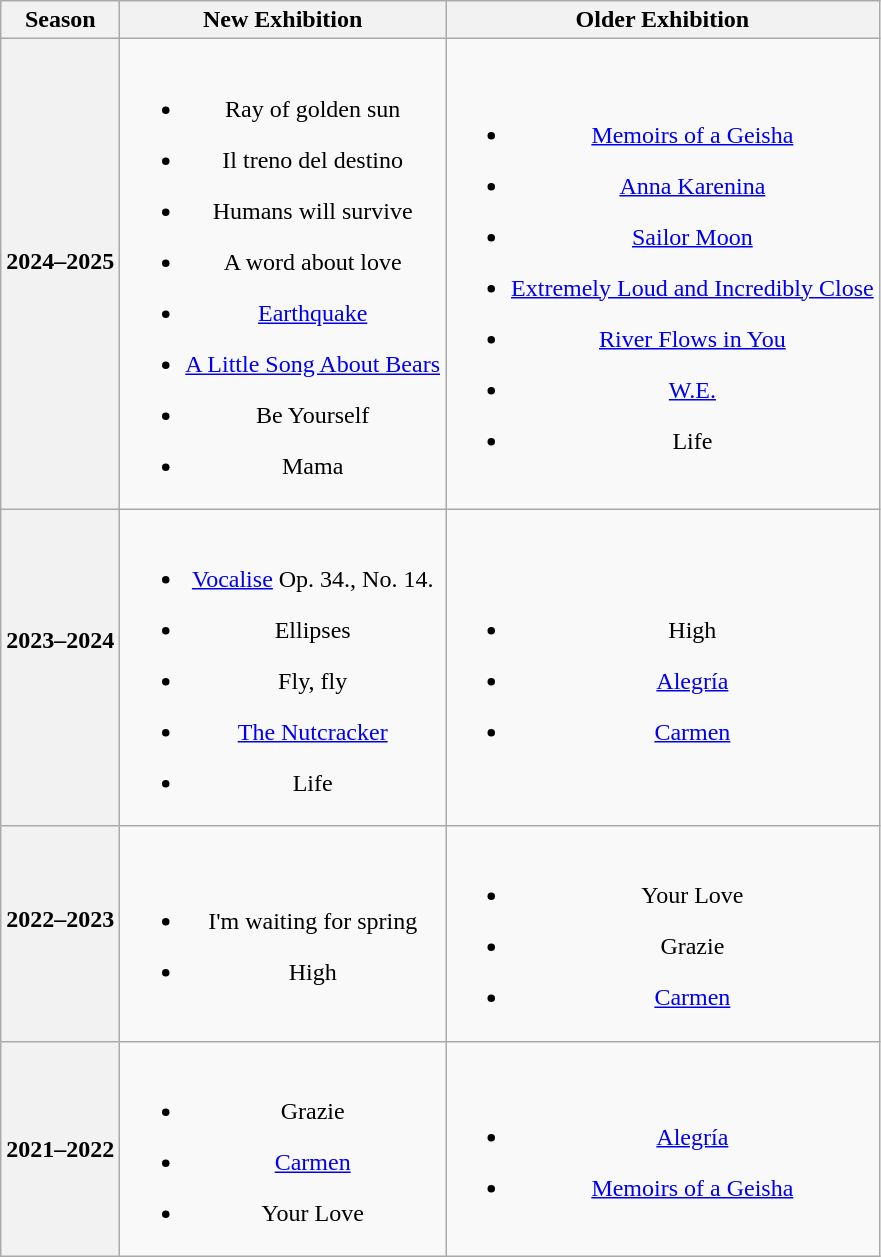<table class="wikitable" style="text-align:center">
<tr>
<th>Season</th>
<th>New Exhibition</th>
<th>Older Exhibition</th>
</tr>
<tr>
<th>2024–2025<br><br></th>
<td><br><ul><li>Ray of golden sun<br></li></ul><ul><li>Il treno del destino<br></li></ul><ul><li>Humans will survive<br></li></ul><ul><li>A word about love<br></li></ul><ul><li><a href='#'>Earthquake</a><br></li></ul><ul><li><a href='#'>A Little Song About Bears</a><br></li></ul><ul><li>Be Yourself<br></li></ul><ul><li>Mama<br></li></ul></td>
<td><br><ul><li><a href='#'>Memoirs of a Geisha</a><br></li></ul><ul><li><a href='#'>Anna Karenina</a><br></li></ul><ul><li><a href='#'>Sailor Moon</a><br></li></ul><ul><li><a href='#'>Extremely Loud and Incredibly Close</a><br></li></ul><ul><li><a href='#'>River Flows in You</a> <br> </li></ul><ul><li><a href='#'>W.E.</a><br></li></ul><ul><li>Life <br></li></ul></td>
</tr>
<tr>
<th>2023–2024<br><br><br></th>
<td><br><ul><li><a href='#'>Vocalise</a> Op. 34., No. 14.<br></li></ul><ul><li>Ellipses<br></li></ul><ul><li>Fly, fly<br></li></ul><ul><li><a href='#'>The Nutcracker</a> <br></li></ul><ul><li>Life <br></li></ul></td>
<td><br><ul><li>High <br></li></ul><ul><li><a href='#'>Alegría</a> <br></li></ul><ul><li><a href='#'>Carmen</a> <br> </li></ul></td>
</tr>
<tr>
<th>2022–2023<br><br></th>
<td><br><ul><li>I'm waiting for spring <br></li></ul><ul><li>High <br></li></ul></td>
<td><br><ul><li>Your Love <br></li></ul><ul><li>Grazie <br></li></ul><ul><li><a href='#'>Carmen</a> <br> </li></ul></td>
</tr>
<tr>
<th>2021–2022 <br> </th>
<td><br><ul><li>Grazie <br></li></ul><ul><li><a href='#'>Carmen</a> <br> </li></ul><ul><li>Your Love <br></li></ul></td>
<td><br><ul><li><a href='#'>Alegría</a> <br></li></ul><ul><li><a href='#'>Memoirs of a Geisha</a> <br> </li></ul></td>
</tr>
</table>
